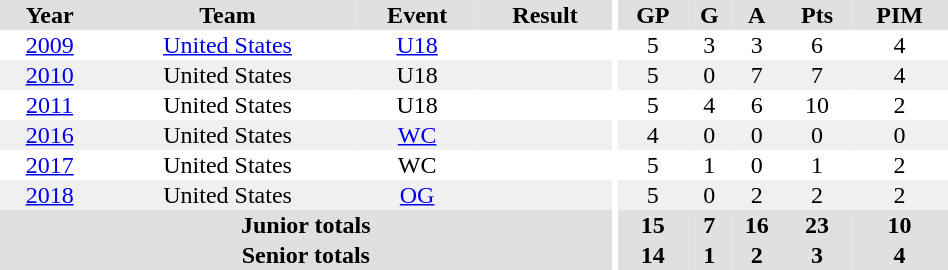<table border="0" cellpadding="1" cellspacing="0" style="text-align:center; width:50%">
<tr style="background: #e0e0e0;">
<th>Year</th>
<th>Team</th>
<th>Event</th>
<th>Result</th>
<th rowspan="99" bgcolor="#ffffff"></th>
<th>GP</th>
<th>G</th>
<th>A</th>
<th>Pts</th>
<th>PIM</th>
</tr>
<tr>
<td><a href='#'>2009</a></td>
<td><a href='#'>United States</a></td>
<td><a href='#'>U18</a></td>
<td></td>
<td>5</td>
<td>3</td>
<td>3</td>
<td>6</td>
<td>4</td>
</tr>
<tr style="background: #f0f0f0;">
<td><a href='#'>2010</a></td>
<td>United States</td>
<td>U18</td>
<td></td>
<td>5</td>
<td>0</td>
<td>7</td>
<td>7</td>
<td>4</td>
</tr>
<tr>
<td><a href='#'>2011</a></td>
<td>United States</td>
<td>U18</td>
<td></td>
<td>5</td>
<td>4</td>
<td>6</td>
<td>10</td>
<td>2</td>
</tr>
<tr style="background: #f0f0f0;">
<td><a href='#'>2016</a></td>
<td>United States</td>
<td><a href='#'>WC</a></td>
<td></td>
<td>4</td>
<td>0</td>
<td>0</td>
<td>0</td>
<td>0</td>
</tr>
<tr>
<td><a href='#'>2017</a></td>
<td>United States</td>
<td>WC</td>
<td></td>
<td>5</td>
<td>1</td>
<td>0</td>
<td>1</td>
<td>2</td>
</tr>
<tr style="background: #f0f0f0;">
<td><a href='#'>2018</a></td>
<td>United States</td>
<td><a href='#'>OG</a></td>
<td></td>
<td>5</td>
<td>0</td>
<td>2</td>
<td>2</td>
<td>2</td>
</tr>
<tr style="background: #e0e0e0;">
<th colspan="4">Junior totals</th>
<th>15</th>
<th>7</th>
<th>16</th>
<th>23</th>
<th>10</th>
</tr>
<tr style="background: #e0e0e0;">
<th colspan="4">Senior totals</th>
<th>14</th>
<th>1</th>
<th>2</th>
<th>3</th>
<th>4</th>
</tr>
</table>
